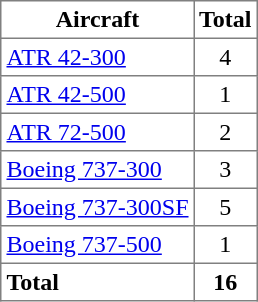<table class="toccolours" border="1" cellpadding="3" style="margin:1em auto; border-collapse:collapse">
<tr style="background:#da00;">
<th>Aircraft</th>
<th>Total</th>
</tr>
<tr>
<td><a href='#'>ATR 42-300</a></td>
<td align=center>4</td>
</tr>
<tr>
<td><a href='#'>ATR 42-500</a></td>
<td align=center>1</td>
</tr>
<tr>
<td><a href='#'>ATR 72-500</a></td>
<td align="center">2</td>
</tr>
<tr>
<td><a href='#'>Boeing 737-300</a></td>
<td align=center>3</td>
</tr>
<tr>
<td><a href='#'>Boeing 737-300SF</a></td>
<td align=center>5</td>
</tr>
<tr>
<td><a href='#'>Boeing 737-500</a></td>
<td align=center>1</td>
</tr>
<tr>
<td><strong>Total</strong></td>
<td style="text-align:center;"><strong>16</strong></td>
</tr>
</table>
